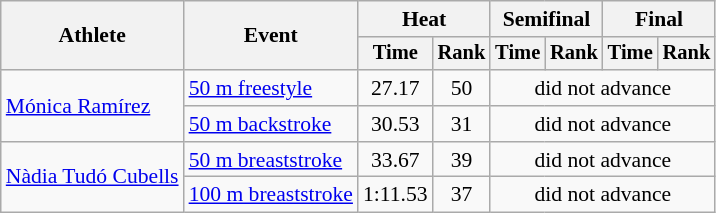<table class="wikitable" style="text-align:center; font-size:90%">
<tr>
<th rowspan="2">Athlete</th>
<th rowspan="2">Event</th>
<th colspan="2">Heat</th>
<th colspan="2">Semifinal</th>
<th colspan="2">Final</th>
</tr>
<tr style="font-size:95%">
<th>Time</th>
<th>Rank</th>
<th>Time</th>
<th>Rank</th>
<th>Time</th>
<th>Rank</th>
</tr>
<tr>
<td align=left rowspan=2><a href='#'>Mónica Ramírez</a></td>
<td align=left><a href='#'>50 m freestyle</a></td>
<td>27.17</td>
<td>50</td>
<td colspan=4>did not advance</td>
</tr>
<tr>
<td align=left><a href='#'>50 m backstroke</a></td>
<td>30.53</td>
<td>31</td>
<td colspan=4>did not advance</td>
</tr>
<tr align=center>
<td align=left rowspan=2><a href='#'>Nàdia Tudó Cubells</a></td>
<td align=left><a href='#'>50 m breaststroke</a></td>
<td>33.67</td>
<td>39</td>
<td colspan=4>did not advance</td>
</tr>
<tr align=center>
<td align=left><a href='#'>100 m breaststroke</a></td>
<td>1:11.53</td>
<td>37</td>
<td colspan=4>did not advance</td>
</tr>
</table>
